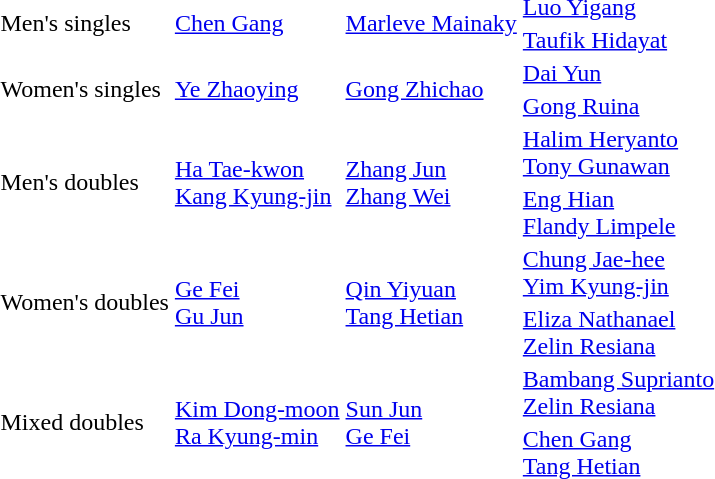<table>
<tr>
<td rowspan="2">Men's singles</td>
<td rowspan="2"> <a href='#'>Chen Gang</a></td>
<td rowspan="2"> <a href='#'>Marleve Mainaky</a></td>
<td> <a href='#'>Luo Yigang</a></td>
</tr>
<tr>
<td> <a href='#'>Taufik Hidayat</a></td>
</tr>
<tr>
<td rowspan="2">Women's singles</td>
<td rowspan="2"> <a href='#'>Ye Zhaoying</a></td>
<td rowspan="2"> <a href='#'>Gong Zhichao</a></td>
<td> <a href='#'>Dai Yun</a></td>
</tr>
<tr>
<td> <a href='#'>Gong Ruina</a></td>
</tr>
<tr>
<td rowspan="2">Men's doubles</td>
<td rowspan="2"> <a href='#'>Ha Tae-kwon</a> <br>  <a href='#'>Kang Kyung-jin</a></td>
<td rowspan="2"> <a href='#'>Zhang Jun</a> <br>  <a href='#'>Zhang Wei</a></td>
<td> <a href='#'>Halim Heryanto</a> <br>  <a href='#'>Tony Gunawan</a></td>
</tr>
<tr>
<td> <a href='#'>Eng Hian</a> <br>  <a href='#'>Flandy Limpele</a></td>
</tr>
<tr>
<td rowspan="2">Women's doubles</td>
<td rowspan="2"> <a href='#'>Ge Fei</a> <br>  <a href='#'>Gu Jun</a></td>
<td rowspan="2"> <a href='#'>Qin Yiyuan</a> <br>  <a href='#'>Tang Hetian</a></td>
<td> <a href='#'>Chung Jae-hee</a> <br>  <a href='#'>Yim Kyung-jin</a></td>
</tr>
<tr>
<td> <a href='#'>Eliza Nathanael</a> <br>  <a href='#'>Zelin Resiana</a></td>
</tr>
<tr>
<td rowspan="2">Mixed doubles</td>
<td rowspan="2"> <a href='#'>Kim Dong-moon</a> <br>  <a href='#'>Ra Kyung-min</a></td>
<td rowspan="2"> <a href='#'>Sun Jun</a> <br>  <a href='#'>Ge Fei</a></td>
<td> <a href='#'>Bambang Suprianto</a> <br>  <a href='#'>Zelin Resiana</a></td>
</tr>
<tr>
<td> <a href='#'>Chen Gang</a> <br>  <a href='#'>Tang Hetian</a></td>
</tr>
</table>
